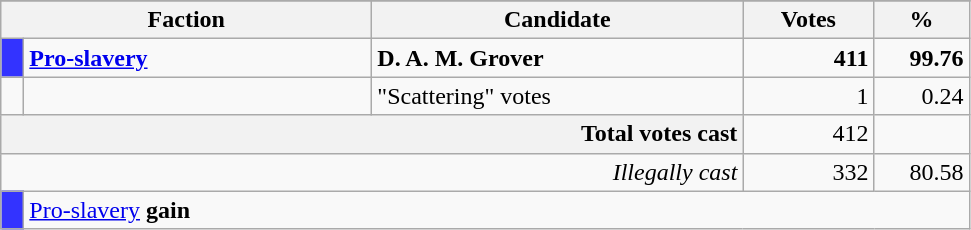<table class="wikitable plainrowheaders" style="text-align:center;">
<tr>
</tr>
<tr>
<th scope="col" colspan="2" style="width: 15em">Faction</th>
<th scope="col" style="width: 15em">Candidate</th>
<th scope="col" style="width: 5em">Votes</th>
<th scope="col" style="width: 3.5em">%</th>
</tr>
<tr>
<td style="width: 0.5em; background-color:#3333FF"></td>
<td style="text-align: left"><strong><a href='#'>Pro-slavery</a></strong></td>
<td style="text-align: left"><strong>D. A. M. Grover</strong></td>
<td style="text-align: right; margin-right: 0.5em"><strong>411</strong></td>
<td style="text-align: right; margin-right: 0.5em"><strong>99.76</strong></td>
</tr>
<tr>
<td style="width: 0.5em"></td>
<td style="text-align: left"></td>
<td style="text-align: left">"Scattering" votes</td>
<td style="text-align: right; margin-right: 0.5em">1</td>
<td style="text-align: right; margin-right: 0.5em">0.24</td>
</tr>
<tr>
<th colspan="3" style="text-align:right;">Total votes cast</th>
<td style="text-align:right;">412</td>
<td style="text-align:right;"></td>
</tr>
<tr>
<td colspan="3" style="text-align:right;"><em>Illegally cast</em></td>
<td style="text-align:right;">332</td>
<td style="text-align:right;">80.58</td>
</tr>
<tr>
<td style="width: 0.5em; background-color:#3333FF"></td>
<td colspan="4" style="text-align:left;"><a href='#'>Pro-slavery</a> <strong>gain</strong></td>
</tr>
</table>
